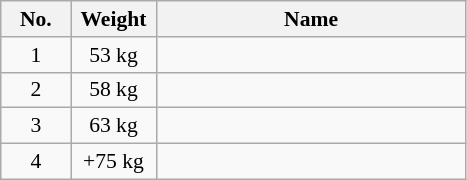<table class="wikitable" style="text-align:center; font-size:90%">
<tr>
<th width=40>No.</th>
<th width=50>Weight</th>
<th width=200>Name</th>
</tr>
<tr>
<td>1</td>
<td>53 kg</td>
<td align=left></td>
</tr>
<tr>
<td>2</td>
<td>58 kg</td>
<td align=left></td>
</tr>
<tr>
<td>3</td>
<td>63 kg</td>
<td align=left></td>
</tr>
<tr>
<td>4</td>
<td>+75 kg</td>
<td align=left></td>
</tr>
</table>
